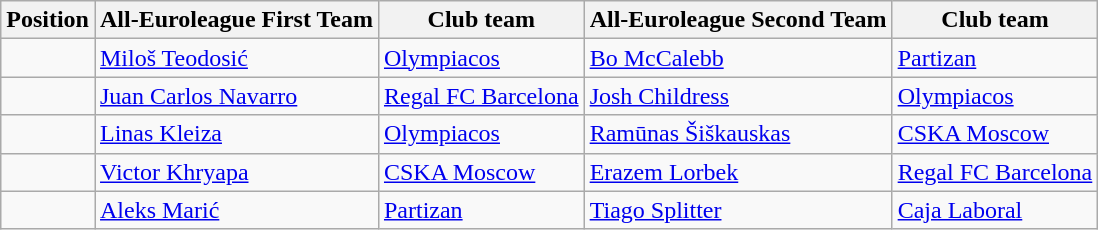<table | class="wikitable sortable">
<tr>
<th>Position</th>
<th>All-Euroleague First Team</th>
<th>Club team</th>
<th>All-Euroleague Second Team</th>
<th>Club team</th>
</tr>
<tr>
<td></td>
<td> <a href='#'>Miloš Teodosić</a></td>
<td> <a href='#'>Olympiacos</a></td>
<td> <a href='#'>Bo McCalebb</a></td>
<td> <a href='#'>Partizan</a></td>
</tr>
<tr>
<td></td>
<td> <a href='#'>Juan Carlos Navarro</a></td>
<td> <a href='#'>Regal FC Barcelona</a></td>
<td> <a href='#'>Josh Childress</a></td>
<td> <a href='#'>Olympiacos</a></td>
</tr>
<tr>
<td></td>
<td> <a href='#'>Linas Kleiza</a></td>
<td> <a href='#'>Olympiacos</a></td>
<td> <a href='#'>Ramūnas Šiškauskas</a></td>
<td> <a href='#'>CSKA Moscow</a></td>
</tr>
<tr>
<td></td>
<td> <a href='#'>Victor Khryapa</a></td>
<td> <a href='#'>CSKA Moscow</a></td>
<td> <a href='#'>Erazem Lorbek</a></td>
<td> <a href='#'>Regal FC Barcelona</a></td>
</tr>
<tr>
<td></td>
<td> <a href='#'>Aleks Marić</a></td>
<td> <a href='#'>Partizan</a></td>
<td> <a href='#'>Tiago Splitter</a></td>
<td> <a href='#'>Caja Laboral</a></td>
</tr>
</table>
